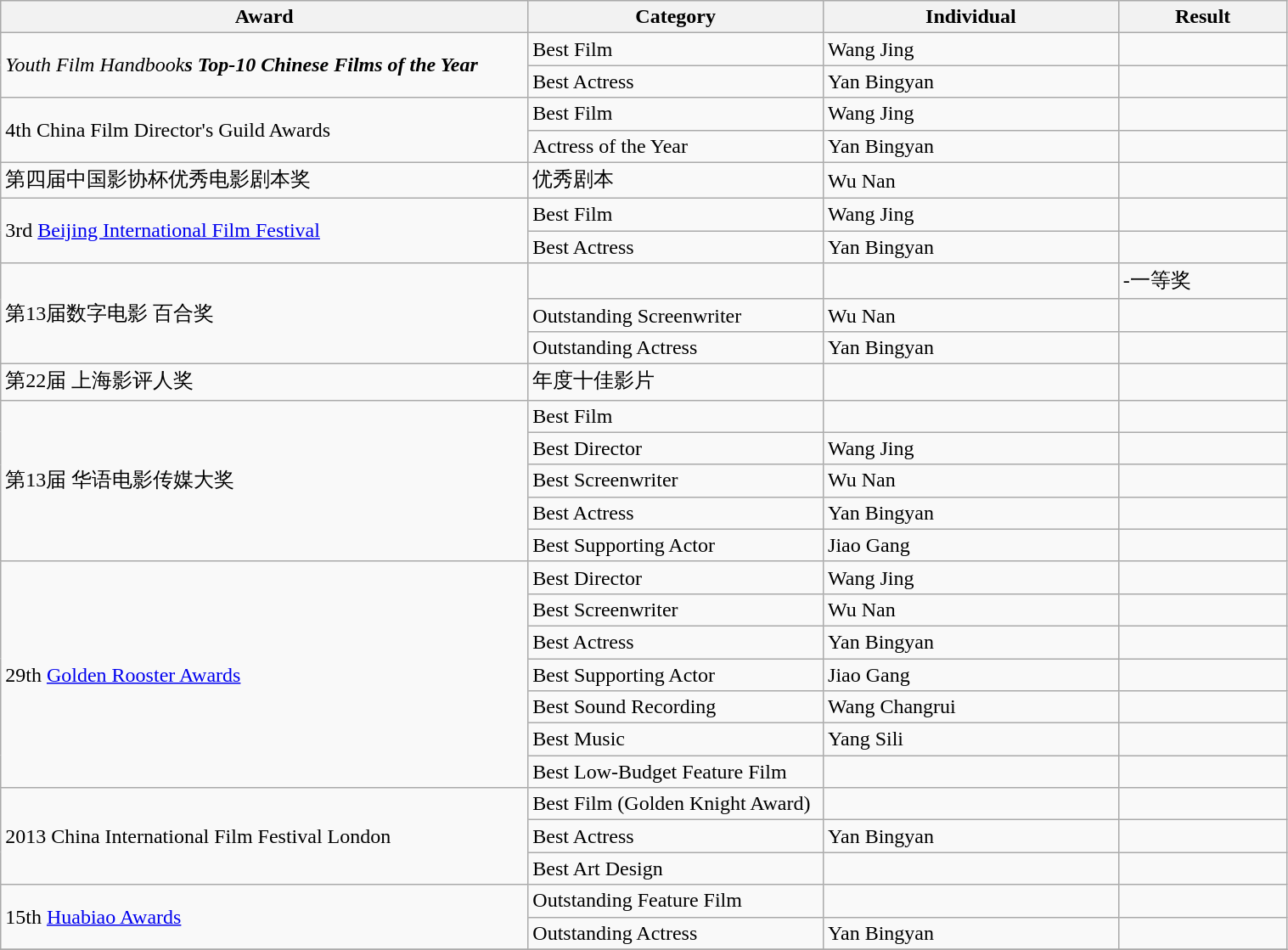<table class="wikitable" width="80%">
<tr align=center>
<th width="25%">Award</th>
<th width="14%">Category</th>
<th width="14%">Individual</th>
<th width="8%">Result</th>
</tr>
<tr>
<td rowspan="2"><em>Youth Film Handbook<strong>s Top-10 Chinese Films of the Year</td>
<td>Best Film</td>
<td>Wang Jing</td>
<td></td>
</tr>
<tr>
<td>Best Actress</td>
<td>Yan Bingyan</td>
<td></td>
</tr>
<tr>
<td rowspan="2">4th China Film Director's Guild Awards</td>
<td>Best Film</td>
<td>Wang Jing</td>
<td></td>
</tr>
<tr>
<td>Actress of the Year</td>
<td>Yan Bingyan</td>
<td></td>
</tr>
<tr>
<td rowspan="1">第四届中国影协杯优秀电影剧本奖</td>
<td>优秀剧本</td>
<td>Wu Nan</td>
<td></td>
</tr>
<tr>
<td rowspan="2">3rd <a href='#'>Beijing International Film Festival</a></td>
<td>Best Film</td>
<td>Wang Jing</td>
<td></td>
</tr>
<tr>
<td>Best Actress</td>
<td>Yan Bingyan</td>
<td></td>
</tr>
<tr>
<td rowspan="3">第13届数字电影 百合奖</td>
<td></td>
<td></td>
<td>-一等奖</td>
</tr>
<tr>
<td>Outstanding Screenwriter</td>
<td>Wu Nan</td>
<td></td>
</tr>
<tr>
<td>Outstanding Actress</td>
<td>Yan Bingyan</td>
<td></td>
</tr>
<tr>
<td rowspan="1">第22届 上海影评人奖</td>
<td>年度十佳影片</td>
<td></td>
<td></td>
</tr>
<tr>
<td rowspan="5">第13届 华语电影传媒大奖</td>
<td>Best Film</td>
<td></td>
<td></td>
</tr>
<tr>
<td>Best Director</td>
<td>Wang Jing</td>
<td></td>
</tr>
<tr>
<td>Best Screenwriter</td>
<td>Wu Nan</td>
<td></td>
</tr>
<tr>
<td>Best Actress</td>
<td>Yan Bingyan</td>
<td></td>
</tr>
<tr>
<td>Best Supporting Actor</td>
<td>Jiao Gang</td>
<td></td>
</tr>
<tr>
<td rowspan="7">29th <a href='#'>Golden Rooster Awards</a></td>
<td>Best Director</td>
<td>Wang Jing</td>
<td></td>
</tr>
<tr>
<td>Best Screenwriter</td>
<td>Wu Nan</td>
<td></td>
</tr>
<tr>
<td>Best Actress</td>
<td>Yan Bingyan</td>
<td></td>
</tr>
<tr>
<td>Best Supporting Actor</td>
<td>Jiao Gang</td>
<td></td>
</tr>
<tr>
<td>Best Sound Recording</td>
<td>Wang Changrui</td>
<td></td>
</tr>
<tr>
<td>Best Music</td>
<td>Yang Sili</td>
<td></td>
</tr>
<tr>
<td>Best Low-Budget Feature Film</td>
<td></td>
<td></td>
</tr>
<tr>
<td rowspan="3">2013 China International Film Festival London</td>
<td>Best Film (Golden Knight Award)</td>
<td></td>
<td></td>
</tr>
<tr>
<td>Best Actress</td>
<td>Yan Bingyan</td>
<td></td>
</tr>
<tr>
<td>Best Art Design</td>
<td></td>
<td></td>
</tr>
<tr>
<td rowspan="2">15th <a href='#'>Huabiao Awards</a></td>
<td>Outstanding Feature Film</td>
<td></td>
<td></td>
</tr>
<tr>
<td>Outstanding Actress</td>
<td>Yan Bingyan</td>
<td></td>
</tr>
<tr>
</tr>
</table>
